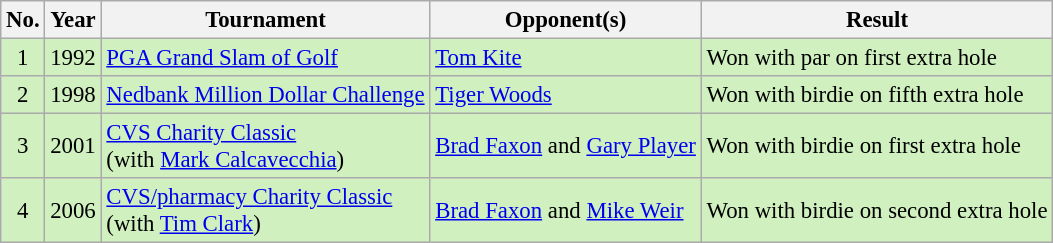<table class="wikitable" style="font-size:95%;">
<tr>
<th>No.</th>
<th>Year</th>
<th>Tournament</th>
<th>Opponent(s)</th>
<th>Result</th>
</tr>
<tr style="background:#D0F0C0;">
<td align=center>1</td>
<td>1992</td>
<td><a href='#'>PGA Grand Slam of Golf</a></td>
<td> <a href='#'>Tom Kite</a></td>
<td>Won with par on first extra hole</td>
</tr>
<tr style="background:#D0F0C0;">
<td align=center>2</td>
<td>1998</td>
<td><a href='#'>Nedbank Million Dollar Challenge</a></td>
<td> <a href='#'>Tiger Woods</a></td>
<td>Won with birdie on fifth extra hole</td>
</tr>
<tr style="background:#D0F0C0;">
<td align=center>3</td>
<td>2001</td>
<td><a href='#'>CVS Charity Classic</a><br>(with  <a href='#'>Mark Calcavecchia</a>)</td>
<td> <a href='#'>Brad Faxon</a> and  <a href='#'>Gary Player</a></td>
<td>Won with birdie on first extra hole</td>
</tr>
<tr style="background:#D0F0C0;">
<td align=center>4</td>
<td>2006</td>
<td><a href='#'>CVS/pharmacy Charity Classic</a><br>(with  <a href='#'>Tim Clark</a>)</td>
<td> <a href='#'>Brad Faxon</a> and  <a href='#'>Mike Weir</a></td>
<td>Won with birdie on second extra hole</td>
</tr>
</table>
